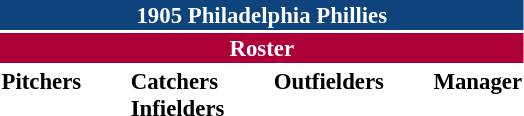<table class="toccolours" style="font-size: 95%;">
<tr>
<th colspan="10" style="background-color: #0f437c; color: white; text-align: center;">1905 Philadelphia Phillies</th>
</tr>
<tr>
<td colspan="10" style="background-color: #af0039; color: white; text-align: center;"><strong>Roster</strong></td>
</tr>
<tr>
<td valign="top"><strong>Pitchers</strong><br>








</td>
<td width="25px"></td>
<td valign="top"><strong>Catchers</strong><br>



<strong>Infielders</strong>




</td>
<td width="25px"></td>
<td valign="top"><strong>Outfielders</strong><br>



</td>
<td width="25px"></td>
<td valign="top"><strong>Manager</strong><br></td>
</tr>
</table>
